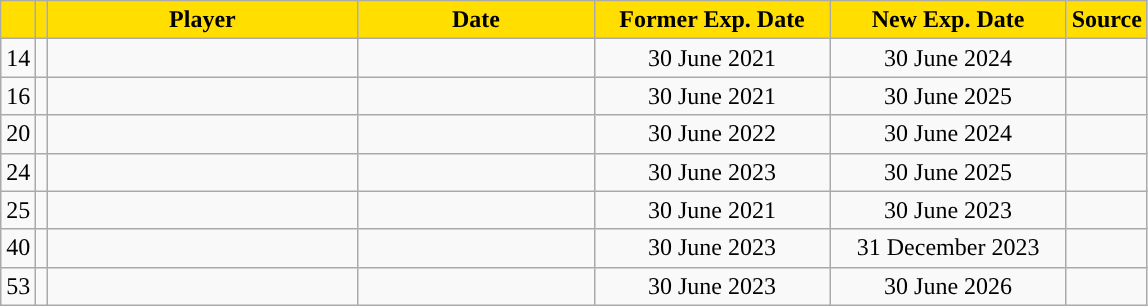<table class="wikitable sortable">
<tr>
<th style="background:#FFDE00"></th>
<th style="background:#FFDE00"></th>
<th width=200 style="background:#FFDE00">Player</th>
<th width=150 style="background:#FFDE00">Date</th>
<th width=150 style="background:#FFDE00">Former Exp. Date</th>
<th width=150 style="background:#FFDE00">New Exp. Date</th>
<th style="background:#FFDE00">Source</th>
</tr>
<tr>
<td align=center>14</td>
<td align=center></td>
<td></td>
<td align=center></td>
<td align=center>30 June 2021</td>
<td align=center>30 June 2024</td>
<td align=center></td>
</tr>
<tr>
<td align=center>16</td>
<td align=center></td>
<td></td>
<td align=center></td>
<td align=center>30 June 2021</td>
<td align=center>30 June 2025</td>
<td align=center></td>
</tr>
<tr>
<td align=center>20</td>
<td align=center></td>
<td></td>
<td align=center></td>
<td align=center>30 June 2022</td>
<td align=center>30 June 2024</td>
<td align=center></td>
</tr>
<tr>
<td align=center>24</td>
<td align=center></td>
<td></td>
<td align=center></td>
<td align=center>30 June 2023</td>
<td align=center>30 June 2025</td>
<td align=center></td>
</tr>
<tr>
<td align=center>25</td>
<td align=center></td>
<td></td>
<td align=center></td>
<td align=center>30 June 2021</td>
<td align=center>30 June 2023</td>
<td align=center></td>
</tr>
<tr>
<td align=center>40</td>
<td align=center></td>
<td></td>
<td align=center></td>
<td align=center>30 June 2023</td>
<td align=center>31 December 2023</td>
<td align=center></td>
</tr>
<tr>
<td align=center>53</td>
<td align=center></td>
<td></td>
<td align=center></td>
<td align=center>30 June 2023</td>
<td align=center>30 June 2026</td>
<td align=center></td>
</tr>
</table>
